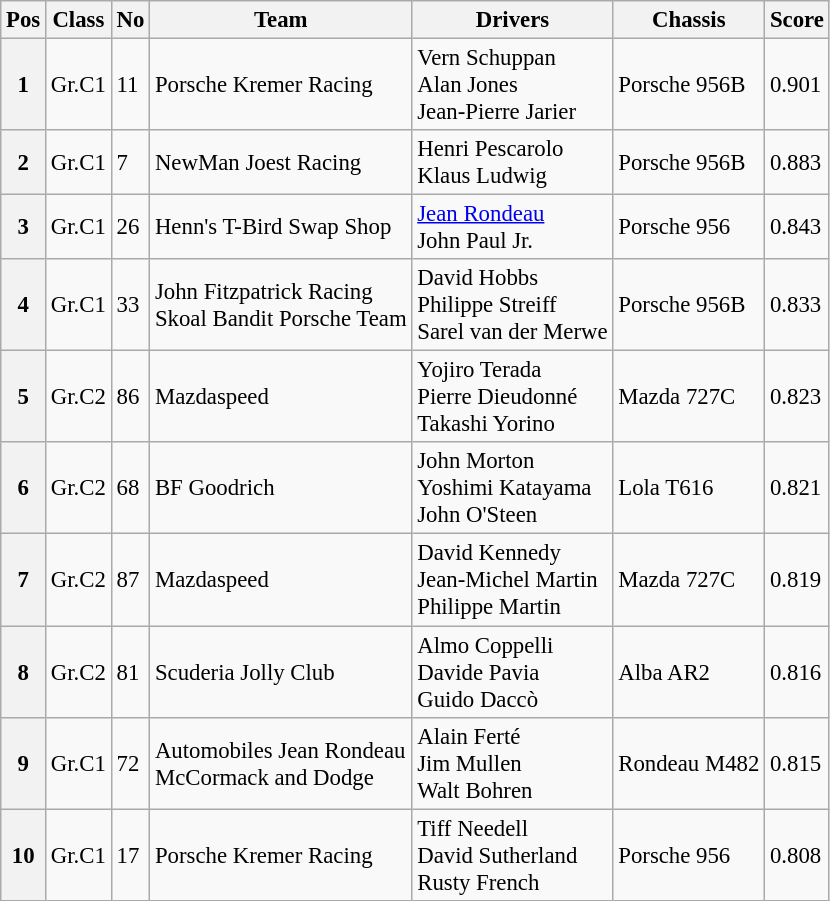<table class="wikitable" style="font-size: 95%;">
<tr>
<th>Pos</th>
<th>Class</th>
<th>No</th>
<th>Team</th>
<th>Drivers</th>
<th>Chassis</th>
<th>Score</th>
</tr>
<tr>
<th>1</th>
<td>Gr.C1</td>
<td>11</td>
<td> Porsche Kremer Racing</td>
<td> Vern Schuppan<br> Alan Jones<br> Jean-Pierre Jarier</td>
<td>Porsche 956B</td>
<td>0.901</td>
</tr>
<tr>
<th>2</th>
<td>Gr.C1</td>
<td>7</td>
<td> NewMan Joest Racing</td>
<td> Henri Pescarolo<br> Klaus Ludwig</td>
<td>Porsche 956B</td>
<td>0.883</td>
</tr>
<tr>
<th>3</th>
<td>Gr.C1</td>
<td>26</td>
<td> Henn's T-Bird Swap Shop</td>
<td> <a href='#'>Jean Rondeau</a><br> John Paul Jr.</td>
<td>Porsche 956</td>
<td>0.843</td>
</tr>
<tr>
<th>4</th>
<td>Gr.C1</td>
<td>33</td>
<td> John Fitzpatrick Racing<br> Skoal Bandit Porsche Team</td>
<td> David Hobbs<br> Philippe Streiff<br> Sarel van der Merwe</td>
<td>Porsche 956B</td>
<td>0.833</td>
</tr>
<tr>
<th>5</th>
<td>Gr.C2</td>
<td>86</td>
<td> Mazdaspeed</td>
<td> Yojiro Terada<br> Pierre Dieudonné<br> Takashi Yorino</td>
<td>Mazda 727C</td>
<td>0.823</td>
</tr>
<tr>
<th>6</th>
<td>Gr.C2</td>
<td>68</td>
<td> BF Goodrich</td>
<td> John Morton<br> Yoshimi Katayama<br> John O'Steen</td>
<td>Lola T616</td>
<td>0.821</td>
</tr>
<tr>
<th>7</th>
<td>Gr.C2</td>
<td>87</td>
<td> Mazdaspeed</td>
<td> David Kennedy<br> Jean-Michel Martin<br> Philippe Martin</td>
<td>Mazda 727C</td>
<td>0.819</td>
</tr>
<tr>
<th>8</th>
<td>Gr.C2</td>
<td>81</td>
<td> Scuderia Jolly Club</td>
<td> Almo Coppelli<br> Davide Pavia<br> Guido Daccò</td>
<td>Alba AR2</td>
<td>0.816</td>
</tr>
<tr>
<th>9</th>
<td>Gr.C1</td>
<td>72</td>
<td> Automobiles Jean Rondeau<br> McCormack and Dodge</td>
<td> Alain Ferté<br> Jim Mullen<br> Walt Bohren</td>
<td>Rondeau M482</td>
<td>0.815</td>
</tr>
<tr>
<th>10</th>
<td>Gr.C1</td>
<td>17</td>
<td> Porsche Kremer Racing</td>
<td> Tiff Needell<br> David Sutherland<br> Rusty French</td>
<td>Porsche 956</td>
<td>0.808</td>
</tr>
</table>
